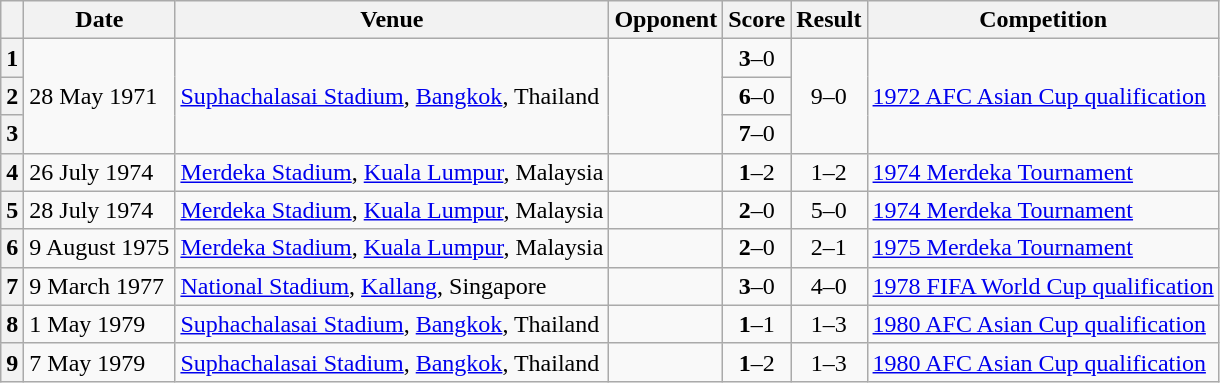<table class="wikitable sortable">
<tr>
<th scope="col"></th>
<th scope="col">Date</th>
<th scope="col">Venue</th>
<th scope="col">Opponent</th>
<th scope="col">Score</th>
<th scope="col">Result</th>
<th scope="col">Competition</th>
</tr>
<tr>
<th>1</th>
<td rowspan="3">28 May 1971</td>
<td rowspan="3"><a href='#'>Suphachalasai Stadium</a>, <a href='#'>Bangkok</a>, Thailand</td>
<td rowspan="3"></td>
<td align="center"><strong>3</strong>–0</td>
<td rowspan="3" align="center">9–0</td>
<td rowspan="3"><a href='#'>1972 AFC Asian Cup qualification</a></td>
</tr>
<tr>
<th>2</th>
<td align="center"><strong>6</strong>–0</td>
</tr>
<tr>
<th>3</th>
<td align="center"><strong>7</strong>–0</td>
</tr>
<tr>
<th>4</th>
<td>26 July 1974</td>
<td><a href='#'>Merdeka Stadium</a>, <a href='#'>Kuala Lumpur</a>, Malaysia</td>
<td></td>
<td align="center"><strong>1</strong>–2</td>
<td align="center">1–2</td>
<td><a href='#'>1974 Merdeka Tournament</a></td>
</tr>
<tr>
<th>5</th>
<td>28 July 1974</td>
<td><a href='#'>Merdeka Stadium</a>, <a href='#'>Kuala Lumpur</a>, Malaysia</td>
<td></td>
<td align="center"><strong>2</strong>–0</td>
<td align="center">5–0</td>
<td><a href='#'>1974 Merdeka Tournament</a></td>
</tr>
<tr>
<th>6</th>
<td>9 August 1975</td>
<td><a href='#'>Merdeka Stadium</a>, <a href='#'>Kuala Lumpur</a>, Malaysia</td>
<td></td>
<td align="center"><strong>2</strong>–0</td>
<td align="center">2–1</td>
<td><a href='#'>1975 Merdeka Tournament</a></td>
</tr>
<tr>
<th>7</th>
<td>9 March 1977</td>
<td><a href='#'>National Stadium</a>, <a href='#'>Kallang</a>, Singapore</td>
<td></td>
<td align="center"><strong>3</strong>–0</td>
<td align="center">4–0</td>
<td><a href='#'>1978 FIFA World Cup qualification</a></td>
</tr>
<tr>
<th>8</th>
<td>1 May 1979</td>
<td><a href='#'>Suphachalasai Stadium</a>, <a href='#'>Bangkok</a>, Thailand</td>
<td></td>
<td align="center"><strong>1</strong>–1</td>
<td align="center">1–3</td>
<td><a href='#'>1980 AFC Asian Cup qualification</a></td>
</tr>
<tr>
<th>9</th>
<td>7 May 1979</td>
<td><a href='#'>Suphachalasai Stadium</a>, <a href='#'>Bangkok</a>, Thailand</td>
<td></td>
<td align="center"><strong>1</strong>–2</td>
<td align="center">1–3</td>
<td><a href='#'>1980 AFC Asian Cup qualification</a></td>
</tr>
</table>
